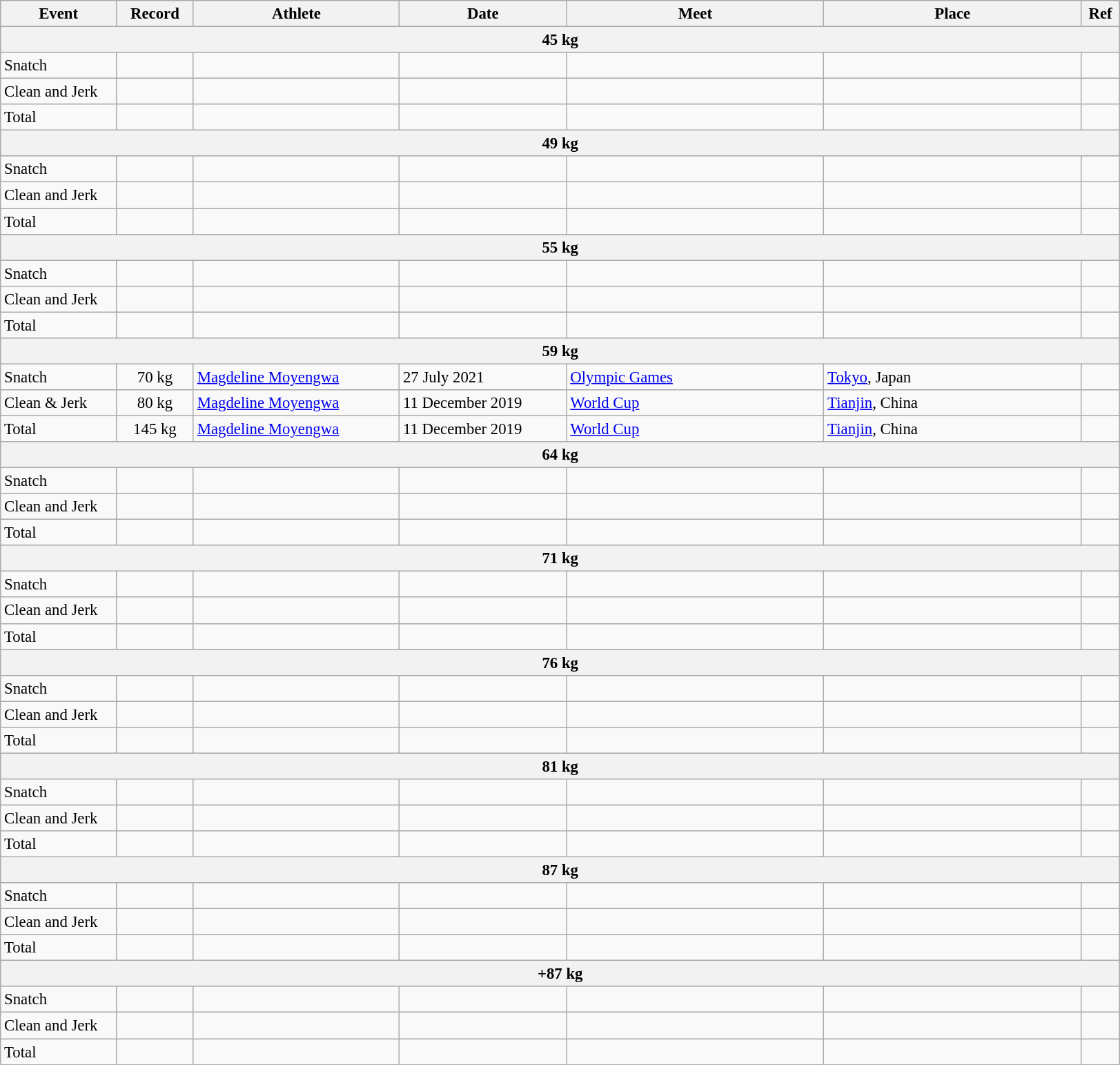<table class="wikitable" style="font-size:95%;">
<tr>
<th width=9%>Event</th>
<th width=6%>Record</th>
<th width=16%>Athlete</th>
<th width=13%>Date</th>
<th width=20%>Meet</th>
<th width=20%>Place</th>
<th width=3%>Ref</th>
</tr>
<tr bgcolor="#DDDDDD">
<th colspan="7">45 kg</th>
</tr>
<tr>
<td>Snatch</td>
<td align="center"></td>
<td></td>
<td></td>
<td></td>
<td></td>
<td></td>
</tr>
<tr>
<td>Clean and Jerk</td>
<td align="center"></td>
<td></td>
<td></td>
<td></td>
<td></td>
<td></td>
</tr>
<tr>
<td>Total</td>
<td align="center"></td>
<td></td>
<td></td>
<td></td>
<td></td>
<td></td>
</tr>
<tr bgcolor="#DDDDDD">
<th colspan="7">49 kg</th>
</tr>
<tr>
<td>Snatch</td>
<td align="center"></td>
<td></td>
<td></td>
<td></td>
<td></td>
<td></td>
</tr>
<tr>
<td>Clean and Jerk</td>
<td align="center"></td>
<td></td>
<td></td>
<td></td>
<td></td>
<td></td>
</tr>
<tr>
<td>Total</td>
<td align="center"></td>
<td></td>
<td></td>
<td></td>
<td></td>
<td></td>
</tr>
<tr bgcolor="#DDDDDD">
<th colspan="7">55 kg</th>
</tr>
<tr>
<td>Snatch</td>
<td align="center"></td>
<td></td>
<td></td>
<td></td>
<td></td>
<td></td>
</tr>
<tr>
<td>Clean and Jerk</td>
<td align="center"></td>
<td></td>
<td></td>
<td></td>
<td></td>
<td></td>
</tr>
<tr>
<td>Total</td>
<td align="center"></td>
<td></td>
<td></td>
<td></td>
<td></td>
<td></td>
</tr>
<tr bgcolor="#DDDDDD">
<th colspan="7">59 kg</th>
</tr>
<tr>
<td>Snatch</td>
<td align="center">70 kg</td>
<td><a href='#'>Magdeline Moyengwa</a></td>
<td>27 July 2021</td>
<td><a href='#'>Olympic Games</a></td>
<td><a href='#'>Tokyo</a>, Japan</td>
<td></td>
</tr>
<tr>
<td>Clean & Jerk</td>
<td align="center">80 kg</td>
<td><a href='#'>Magdeline Moyengwa</a></td>
<td>11 December 2019</td>
<td><a href='#'>World Cup</a></td>
<td><a href='#'>Tianjin</a>, China</td>
<td></td>
</tr>
<tr>
<td>Total</td>
<td align="center">145 kg</td>
<td><a href='#'>Magdeline Moyengwa</a></td>
<td>11 December 2019</td>
<td><a href='#'>World Cup</a></td>
<td><a href='#'>Tianjin</a>, China</td>
<td></td>
</tr>
<tr bgcolor="#DDDDDD">
<th colspan="7">64 kg</th>
</tr>
<tr>
<td>Snatch</td>
<td align="center"></td>
<td></td>
<td></td>
<td></td>
<td></td>
<td></td>
</tr>
<tr>
<td>Clean and Jerk</td>
<td align="center"></td>
<td></td>
<td></td>
<td></td>
<td></td>
<td></td>
</tr>
<tr>
<td>Total</td>
<td align="center"></td>
<td></td>
<td></td>
<td></td>
<td></td>
<td></td>
</tr>
<tr bgcolor="#DDDDDD">
<th colspan="7">71 kg</th>
</tr>
<tr>
<td>Snatch</td>
<td align="center"></td>
<td></td>
<td></td>
<td></td>
<td></td>
<td></td>
</tr>
<tr>
<td>Clean and Jerk</td>
<td align="center"></td>
<td></td>
<td></td>
<td></td>
<td></td>
<td></td>
</tr>
<tr>
<td>Total</td>
<td align="center"></td>
<td></td>
<td></td>
<td></td>
<td></td>
<td></td>
</tr>
<tr bgcolor="#DDDDDD">
<th colspan="7">76 kg</th>
</tr>
<tr>
<td>Snatch</td>
<td align="center"></td>
<td></td>
<td></td>
<td></td>
<td></td>
<td></td>
</tr>
<tr>
<td>Clean and Jerk</td>
<td align="center"></td>
<td></td>
<td></td>
<td></td>
<td></td>
<td></td>
</tr>
<tr>
<td>Total</td>
<td align="center"></td>
<td></td>
<td></td>
<td></td>
<td></td>
<td></td>
</tr>
<tr bgcolor="#DDDDDD">
<th colspan="7">81 kg</th>
</tr>
<tr>
<td>Snatch</td>
<td align="center"></td>
<td></td>
<td></td>
<td></td>
<td></td>
<td></td>
</tr>
<tr>
<td>Clean and Jerk</td>
<td align="center"></td>
<td></td>
<td></td>
<td></td>
<td></td>
<td></td>
</tr>
<tr>
<td>Total</td>
<td align="center"></td>
<td></td>
<td></td>
<td></td>
<td></td>
<td></td>
</tr>
<tr bgcolor="#DDDDDD">
<th colspan="7">87 kg</th>
</tr>
<tr>
<td>Snatch</td>
<td align="center"></td>
<td></td>
<td></td>
<td></td>
<td></td>
<td></td>
</tr>
<tr>
<td>Clean and Jerk</td>
<td align="center"></td>
<td></td>
<td></td>
<td></td>
<td></td>
<td></td>
</tr>
<tr>
<td>Total</td>
<td align="center"></td>
<td></td>
<td></td>
<td></td>
<td></td>
<td></td>
</tr>
<tr bgcolor="#DDDDDD">
<th colspan="7">+87 kg</th>
</tr>
<tr>
<td>Snatch</td>
<td align="center"></td>
<td></td>
<td></td>
<td></td>
<td></td>
<td></td>
</tr>
<tr>
<td>Clean and Jerk</td>
<td align="center"></td>
<td></td>
<td></td>
<td></td>
<td></td>
<td></td>
</tr>
<tr>
<td>Total</td>
<td align="center"></td>
<td></td>
<td></td>
<td></td>
<td></td>
<td></td>
</tr>
</table>
